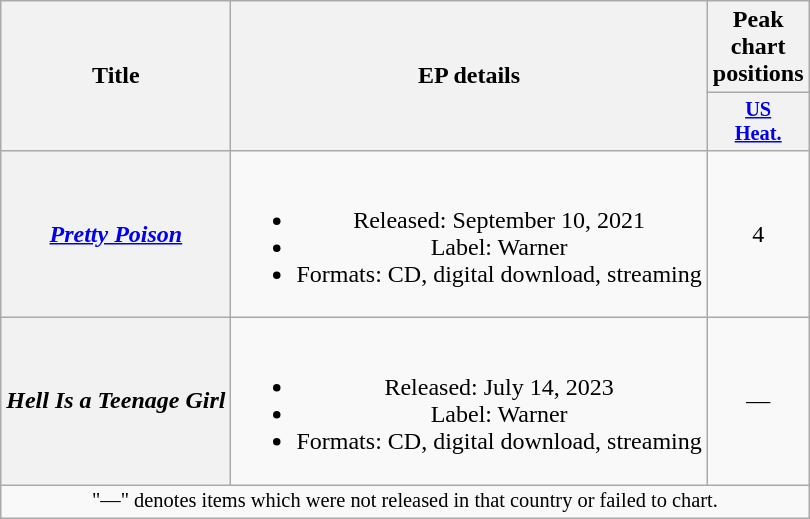<table class="wikitable plainrowheaders" style="text-align:center;">
<tr>
<th scope="col" rowspan="2">Title</th>
<th scope="col" rowspan="2">EP details</th>
<th scope="col">Peak chart positions</th>
</tr>
<tr>
<th scope="col" style="width:3em;font-size:85%;"><a href='#'>US<br>Heat.</a><br></th>
</tr>
<tr>
<th scope="row"><em><a href='#'>Pretty Poison</a></em></th>
<td><br><ul><li>Released: September 10, 2021</li><li>Label: Warner</li><li>Formats: CD, digital download, streaming</li></ul></td>
<td>4</td>
</tr>
<tr>
<th scope="row"><em>Hell Is a Teenage Girl</em></th>
<td><br><ul><li>Released: July 14, 2023</li><li>Label: Warner</li><li>Formats: CD, digital download, streaming</li></ul></td>
<td>—</td>
</tr>
<tr>
<td colspan="8" style="font-size:85%;">"—" denotes items which were not released in that country or failed to chart.</td>
</tr>
</table>
